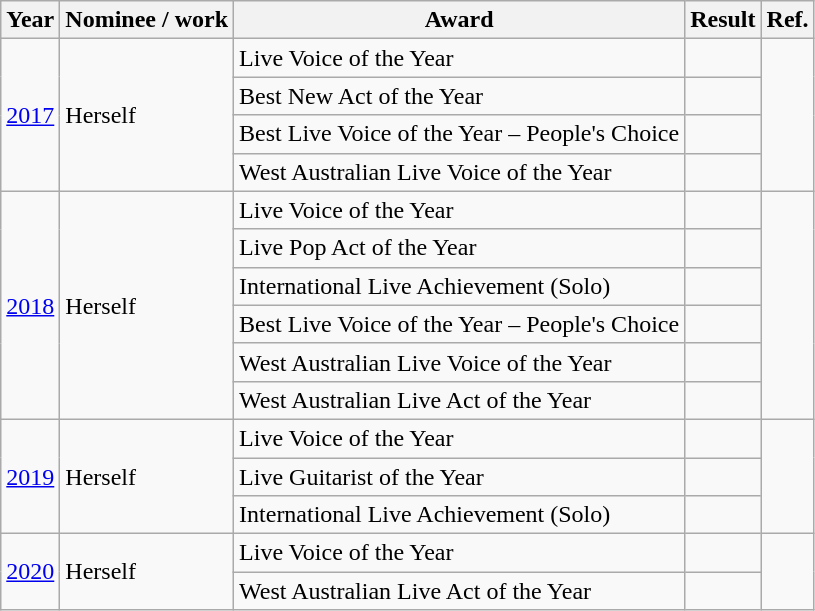<table class="wikitable">
<tr>
<th>Year</th>
<th>Nominee / work</th>
<th>Award</th>
<th>Result</th>
<th>Ref.</th>
</tr>
<tr>
<td rowspan="4"><a href='#'>2017</a></td>
<td rowspan="4">Herself</td>
<td>Live Voice of the Year</td>
<td></td>
<td rowspan="4"></td>
</tr>
<tr>
<td>Best New Act of the Year</td>
<td></td>
</tr>
<tr>
<td>Best Live Voice of the Year – People's Choice</td>
<td></td>
</tr>
<tr>
<td>West Australian Live Voice of the Year</td>
<td></td>
</tr>
<tr>
<td rowspan="6"><a href='#'>2018</a></td>
<td rowspan="6">Herself</td>
<td>Live Voice of the Year</td>
<td></td>
<td rowspan="6"></td>
</tr>
<tr>
<td>Live Pop Act of the Year</td>
<td></td>
</tr>
<tr>
<td>International Live Achievement (Solo)</td>
<td></td>
</tr>
<tr>
<td>Best Live Voice of the Year – People's Choice</td>
<td></td>
</tr>
<tr>
<td>West Australian Live Voice of the Year</td>
<td></td>
</tr>
<tr>
<td>West Australian Live Act of the Year</td>
<td></td>
</tr>
<tr>
<td rowspan="3"><a href='#'>2019</a></td>
<td rowspan="3">Herself</td>
<td>Live Voice of the Year</td>
<td></td>
<td rowspan="3"></td>
</tr>
<tr>
<td>Live Guitarist of the Year</td>
<td></td>
</tr>
<tr>
<td>International Live Achievement (Solo)</td>
<td></td>
</tr>
<tr>
<td rowspan="2"><a href='#'>2020</a></td>
<td rowspan="2">Herself</td>
<td>Live Voice of the Year</td>
<td></td>
<td rowspan="2"></td>
</tr>
<tr>
<td>West Australian Live Act of the Year</td>
<td></td>
</tr>
</table>
